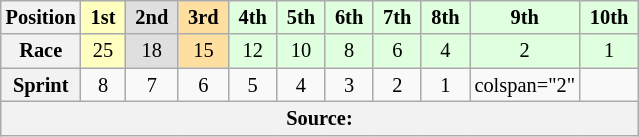<table class="wikitable" style="font-size: 85%; text-align:center">
<tr>
<th>Position</th>
<th style="background-color:#ffffbf"> 1st </th>
<th style="background-color:#dfdfdf"> 2nd </th>
<th style="background-color:#ffdf9f"> 3rd </th>
<th style="background-color:#dfffdf"> 4th </th>
<th style="background-color:#dfffdf"> 5th </th>
<th style="background-color:#dfffdf"> 6th </th>
<th style="background-color:#dfffdf"> 7th </th>
<th style="background-color:#dfffdf"> 8th </th>
<th style="background-color:#dfffdf"> 9th </th>
<th style="background-color:#dfffdf"> 10th </th>
</tr>
<tr>
<th>Race</th>
<td style="background-color:#ffffbf">25</td>
<td style="background-color:#dfdfdf">18</td>
<td style="background-color:#ffdf9f">15</td>
<td style="background-color:#dfffdf">12</td>
<td style="background-color:#dfffdf">10</td>
<td style="background-color:#dfffdf">8</td>
<td style="background-color:#dfffdf">6</td>
<td style="background-color:#dfffdf">4</td>
<td style="background-color:#dfffdf">2</td>
<td style="background-color:#dfffdf">1</td>
</tr>
<tr>
<th>Sprint</th>
<td>8</td>
<td>7</td>
<td>6</td>
<td>5</td>
<td>4</td>
<td>3</td>
<td>2</td>
<td>1</td>
<td>colspan="2" </td>
</tr>
<tr class="sortbottom">
<th colspan="12">Source:</th>
</tr>
</table>
